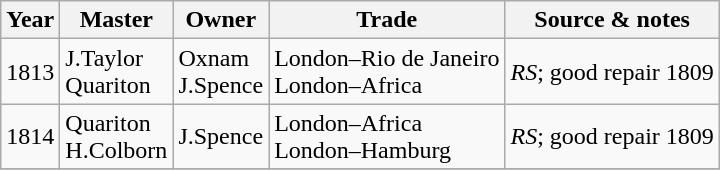<table class=" wikitable">
<tr>
<th>Year</th>
<th>Master</th>
<th>Owner</th>
<th>Trade</th>
<th>Source & notes</th>
</tr>
<tr>
<td>1813</td>
<td>J.Taylor<br>Quariton</td>
<td>Oxnam<br>J.Spence</td>
<td>London–Rio de Janeiro<br>London–Africa</td>
<td><em>RS</em>; good repair 1809</td>
</tr>
<tr>
<td>1814</td>
<td>Quariton<br>H.Colborn</td>
<td>J.Spence</td>
<td>London–Africa<br>London–Hamburg</td>
<td><em>RS</em>; good repair 1809</td>
</tr>
<tr>
</tr>
</table>
